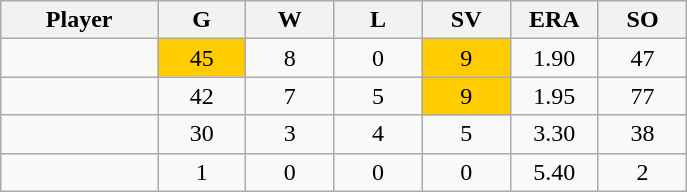<table class="wikitable sortable">
<tr>
<th bgcolor="#DDDDFF" width="16%">Player</th>
<th bgcolor="#DDDDFF" width="9%">G</th>
<th bgcolor="#DDDDFF" width="9%">W</th>
<th bgcolor="#DDDDFF" width="9%">L</th>
<th bgcolor="#DDDDFF" width="9%">SV</th>
<th bgcolor="#DDDDFF" width="9%">ERA</th>
<th bgcolor="#DDDDFF" width="9%">SO</th>
</tr>
<tr align="center">
<td></td>
<td bgcolor="#FFCC00">45</td>
<td>8</td>
<td>0</td>
<td bgcolor="#FFCC00">9</td>
<td>1.90</td>
<td>47</td>
</tr>
<tr align="center">
<td></td>
<td>42</td>
<td>7</td>
<td>5</td>
<td bgcolor="#FFCC00">9</td>
<td>1.95</td>
<td>77</td>
</tr>
<tr align="center">
<td></td>
<td>30</td>
<td>3</td>
<td>4</td>
<td>5</td>
<td>3.30</td>
<td>38</td>
</tr>
<tr align="center">
<td></td>
<td>1</td>
<td>0</td>
<td>0</td>
<td>0</td>
<td>5.40</td>
<td>2</td>
</tr>
</table>
